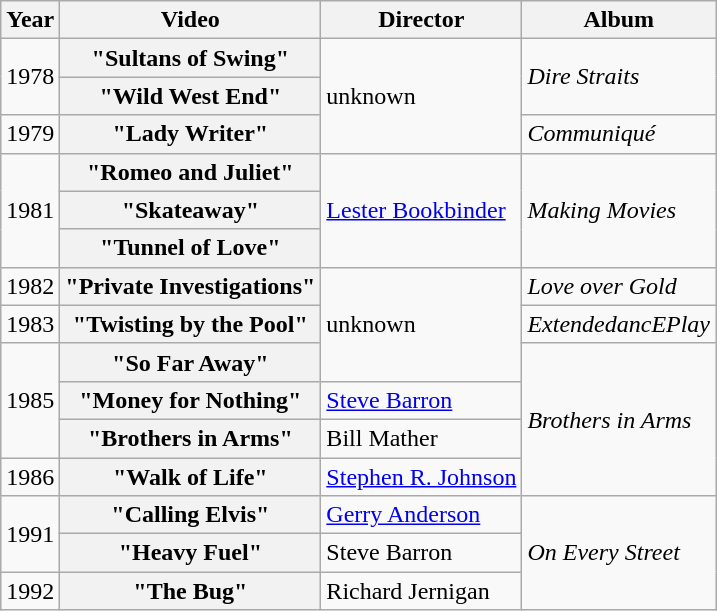<table class="wikitable plainrowheaders">
<tr>
<th>Year</th>
<th>Video</th>
<th>Director</th>
<th>Album</th>
</tr>
<tr>
<td rowspan="2">1978</td>
<th scope="row">"Sultans of Swing"</th>
<td rowspan="3">unknown</td>
<td rowspan="2"><em>Dire Straits</em></td>
</tr>
<tr>
<th scope="row">"Wild West End"</th>
</tr>
<tr>
<td>1979</td>
<th scope="row">"Lady Writer"</th>
<td><em>Communiqué</em></td>
</tr>
<tr>
<td rowspan="3">1981</td>
<th scope="row">"Romeo and Juliet"</th>
<td rowspan="3"><a href='#'>Lester Bookbinder</a></td>
<td rowspan="3"><em>Making Movies</em></td>
</tr>
<tr>
<th scope="row">"Skateaway"</th>
</tr>
<tr>
<th scope="row">"Tunnel of Love"</th>
</tr>
<tr>
<td>1982</td>
<th scope="row">"Private Investigations"</th>
<td rowspan="3">unknown</td>
<td><em>Love over Gold</em></td>
</tr>
<tr>
<td>1983</td>
<th scope="row">"Twisting by the Pool"</th>
<td><em>ExtendedancEPlay</em></td>
</tr>
<tr>
<td rowspan="3">1985</td>
<th scope="row">"So Far Away"</th>
<td rowspan="4"><em>Brothers in Arms</em></td>
</tr>
<tr>
<th scope="row">"Money for Nothing"</th>
<td><a href='#'>Steve Barron</a></td>
</tr>
<tr>
<th scope="row">"Brothers in Arms"</th>
<td>Bill Mather</td>
</tr>
<tr>
<td>1986</td>
<th scope="row">"Walk of Life"</th>
<td><a href='#'>Stephen R. Johnson</a></td>
</tr>
<tr>
<td rowspan="2">1991</td>
<th scope="row">"Calling Elvis"</th>
<td><a href='#'>Gerry Anderson</a></td>
<td rowspan="3"><em>On Every Street</em></td>
</tr>
<tr>
<th scope="row">"Heavy Fuel"</th>
<td>Steve Barron</td>
</tr>
<tr>
<td>1992</td>
<th scope="row">"The Bug"</th>
<td>Richard Jernigan</td>
</tr>
</table>
